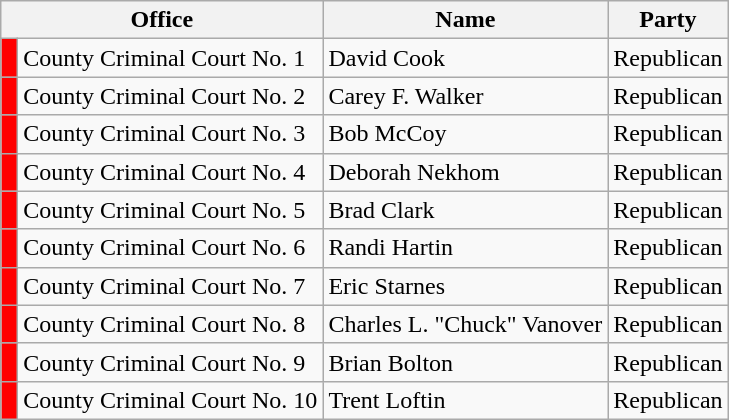<table class="wikitable">
<tr>
<th colspan="2">Office</th>
<th>Name</th>
<th>Party</th>
</tr>
<tr>
<td style="background:red"> </td>
<td>County Criminal Court No. 1</td>
<td>David Cook</td>
<td>Republican</td>
</tr>
<tr>
<td style="background:red"> </td>
<td>County Criminal Court No. 2</td>
<td>Carey F. Walker</td>
<td>Republican</td>
</tr>
<tr>
<td style="background:red"> </td>
<td>County Criminal Court No. 3</td>
<td>Bob McCoy</td>
<td>Republican</td>
</tr>
<tr>
<td style="background:red"> </td>
<td>County Criminal Court No. 4</td>
<td>Deborah Nekhom</td>
<td>Republican</td>
</tr>
<tr>
<td style="background:red"> </td>
<td>County Criminal Court No. 5</td>
<td>Brad Clark</td>
<td>Republican</td>
</tr>
<tr>
<td style="background:red"> </td>
<td>County Criminal Court No. 6</td>
<td>Randi Hartin</td>
<td>Republican</td>
</tr>
<tr>
<td style="background:red"> </td>
<td>County Criminal Court No. 7</td>
<td>Eric Starnes</td>
<td>Republican</td>
</tr>
<tr>
<td style="background:red"> </td>
<td>County Criminal Court No. 8</td>
<td>Charles L. "Chuck" Vanover</td>
<td>Republican</td>
</tr>
<tr>
<td style="background:red"> </td>
<td>County Criminal Court No. 9</td>
<td>Brian Bolton</td>
<td>Republican</td>
</tr>
<tr>
<td style="background:red"> </td>
<td>County Criminal Court No. 10</td>
<td>Trent Loftin</td>
<td>Republican</td>
</tr>
</table>
